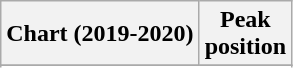<table class="wikitable sortable plainrowheaders" style="text-align:center">
<tr>
<th>Chart (2019-2020)</th>
<th>Peak<br>position</th>
</tr>
<tr>
</tr>
<tr>
</tr>
<tr>
</tr>
<tr>
</tr>
<tr>
</tr>
</table>
